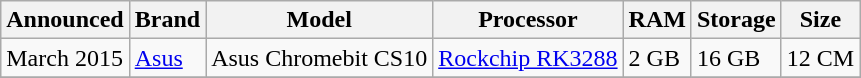<table class="wikitable sortable">
<tr>
<th>Announced</th>
<th>Brand</th>
<th>Model</th>
<th>Processor</th>
<th>RAM</th>
<th>Storage</th>
<th>Size</th>
</tr>
<tr>
<td>March 2015</td>
<td><a href='#'>Asus</a></td>
<td>Asus Chromebit CS10</td>
<td><a href='#'>Rockchip RK3288</a></td>
<td>2 GB</td>
<td>16 GB</td>
<td>12 CM</td>
</tr>
<tr>
</tr>
</table>
